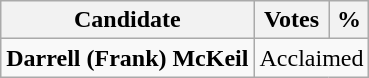<table class="wikitable">
<tr>
<th>Candidate</th>
<th>Votes</th>
<th>%</th>
</tr>
<tr>
<td><strong>Darrell (Frank) McKeil</strong></td>
<td colspan="2">Acclaimed</td>
</tr>
</table>
